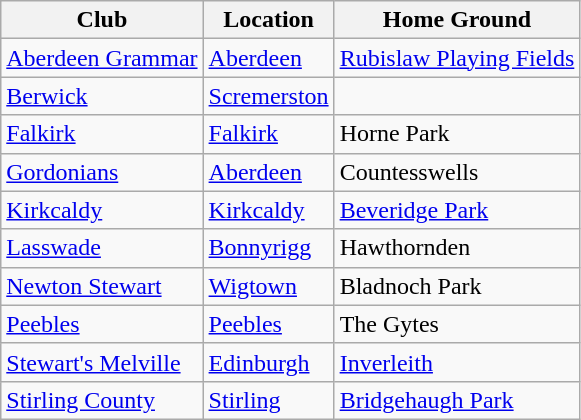<table class="wikitable sortable">
<tr>
<th>Club</th>
<th>Location</th>
<th>Home Ground</th>
</tr>
<tr>
<td><a href='#'>Aberdeen Grammar</a></td>
<td><a href='#'>Aberdeen</a></td>
<td><a href='#'>Rubislaw Playing Fields</a></td>
</tr>
<tr>
<td><a href='#'>Berwick</a></td>
<td><a href='#'>Scremerston</a></td>
<td></td>
</tr>
<tr>
<td><a href='#'>Falkirk</a></td>
<td><a href='#'>Falkirk</a></td>
<td>Horne Park</td>
</tr>
<tr>
<td><a href='#'>Gordonians</a></td>
<td><a href='#'>Aberdeen</a></td>
<td>Countesswells</td>
</tr>
<tr>
<td><a href='#'>Kirkcaldy</a></td>
<td><a href='#'>Kirkcaldy</a></td>
<td><a href='#'>Beveridge Park</a></td>
</tr>
<tr>
<td><a href='#'>Lasswade</a></td>
<td><a href='#'>Bonnyrigg</a></td>
<td>Hawthornden</td>
</tr>
<tr>
<td><a href='#'>Newton Stewart</a></td>
<td><a href='#'>Wigtown</a></td>
<td>Bladnoch Park</td>
</tr>
<tr>
<td><a href='#'>Peebles</a></td>
<td><a href='#'>Peebles</a></td>
<td>The Gytes</td>
</tr>
<tr>
<td><a href='#'>Stewart's Melville</a></td>
<td><a href='#'>Edinburgh</a></td>
<td><a href='#'>Inverleith</a></td>
</tr>
<tr>
<td><a href='#'>Stirling County</a></td>
<td><a href='#'>Stirling</a></td>
<td><a href='#'>Bridgehaugh Park</a></td>
</tr>
</table>
